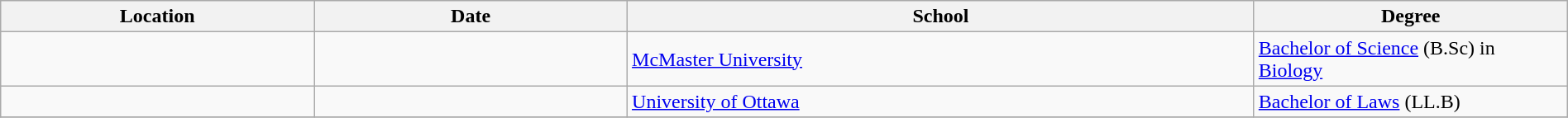<table class="wikitable" style="width:100%;">
<tr>
<th style="width:20%;">Location</th>
<th style="width:20%;">Date</th>
<th style="width:40%;">School</th>
<th style="width:20%;">Degree</th>
</tr>
<tr>
<td></td>
<td></td>
<td><a href='#'>McMaster University</a></td>
<td><a href='#'>Bachelor of Science</a> (B.Sc) in <a href='#'>Biology</a></td>
</tr>
<tr>
<td></td>
<td></td>
<td><a href='#'>University of Ottawa</a></td>
<td><a href='#'>Bachelor of Laws</a> (LL.B)</td>
</tr>
<tr>
</tr>
</table>
